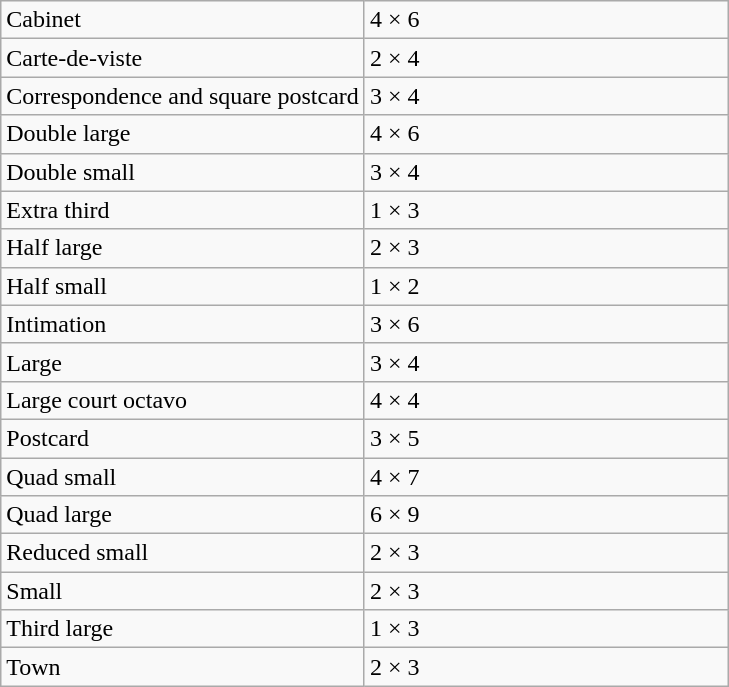<table class="wikitable">
<tr>
<td width="50%">Cabinet</td>
<td width="50%">4 × 6</td>
</tr>
<tr>
<td>Carte‑de‑viste</td>
<td>2 × 4</td>
</tr>
<tr>
<td>Correspondence and square postcard</td>
<td>3 × 4</td>
</tr>
<tr>
<td>Double large</td>
<td>4 × 6</td>
</tr>
<tr>
<td>Double small</td>
<td>3 × 4</td>
</tr>
<tr>
<td>Extra third</td>
<td>1 × 3</td>
</tr>
<tr>
<td>Half large</td>
<td>2 × 3</td>
</tr>
<tr>
<td>Half small</td>
<td>1 × 2</td>
</tr>
<tr>
<td>Intimation</td>
<td>3 × 6</td>
</tr>
<tr>
<td>Large</td>
<td>3 × 4</td>
</tr>
<tr>
<td>Large court octavo</td>
<td>4 × 4</td>
</tr>
<tr>
<td>Postcard</td>
<td>3 × 5</td>
</tr>
<tr>
<td>Quad small</td>
<td>4 × 7</td>
</tr>
<tr>
<td>Quad large</td>
<td>6 × 9</td>
</tr>
<tr>
<td>Reduced small</td>
<td>2 × 3</td>
</tr>
<tr>
<td>Small</td>
<td>2 × 3</td>
</tr>
<tr>
<td>Third large</td>
<td>1 × 3</td>
</tr>
<tr>
<td>Town</td>
<td>2 × 3</td>
</tr>
</table>
